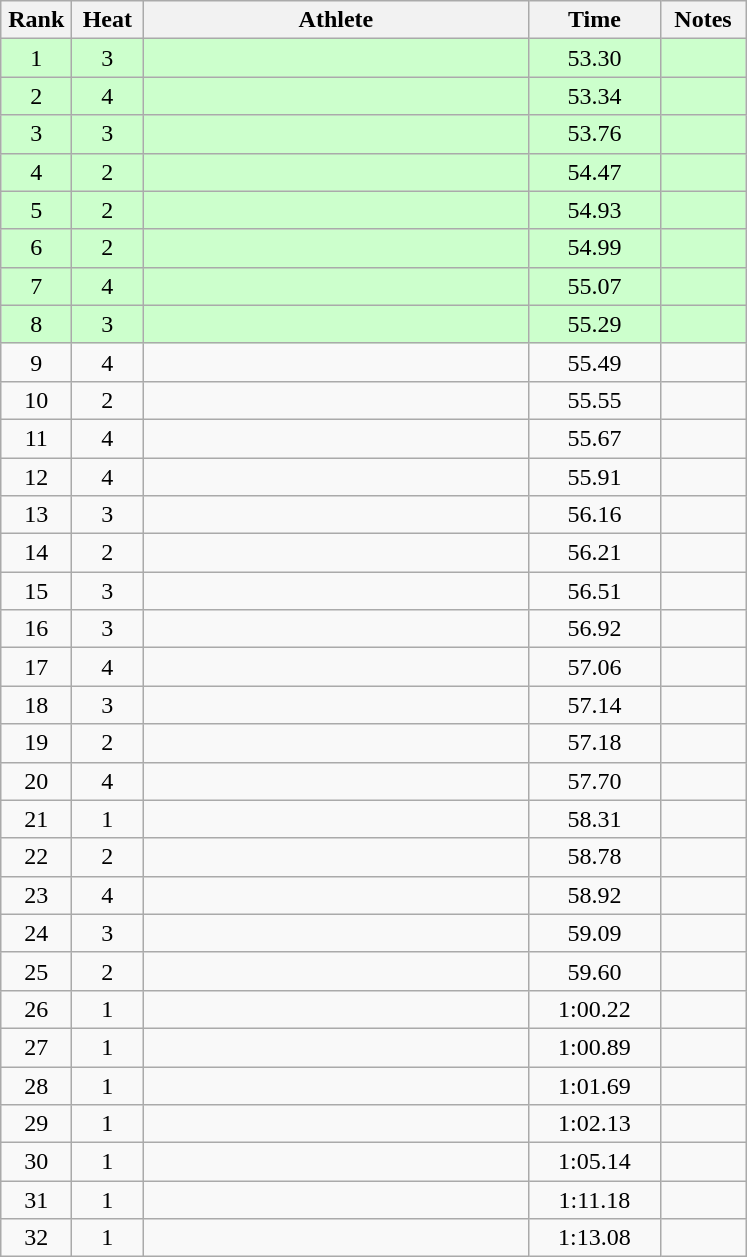<table class="wikitable" style="text-align:center">
<tr>
<th width=40>Rank</th>
<th width=40>Heat</th>
<th width=250>Athlete</th>
<th width=80>Time</th>
<th width=50>Notes</th>
</tr>
<tr bgcolor="ccffcc">
<td>1</td>
<td>3</td>
<td align=left></td>
<td>53.30</td>
<td></td>
</tr>
<tr bgcolor="ccffcc">
<td>2</td>
<td>4</td>
<td align=left></td>
<td>53.34</td>
<td></td>
</tr>
<tr bgcolor="ccffcc">
<td>3</td>
<td>3</td>
<td align=left></td>
<td>53.76</td>
<td></td>
</tr>
<tr bgcolor="ccffcc">
<td>4</td>
<td>2</td>
<td align=left></td>
<td>54.47</td>
<td></td>
</tr>
<tr bgcolor="ccffcc">
<td>5</td>
<td>2</td>
<td align=left></td>
<td>54.93</td>
<td></td>
</tr>
<tr bgcolor="ccffcc">
<td>6</td>
<td>2</td>
<td align=left></td>
<td>54.99</td>
<td></td>
</tr>
<tr bgcolor="ccffcc">
<td>7</td>
<td>4</td>
<td align=left></td>
<td>55.07</td>
<td></td>
</tr>
<tr bgcolor="ccffcc">
<td>8</td>
<td>3</td>
<td align=left></td>
<td>55.29</td>
<td></td>
</tr>
<tr>
<td>9</td>
<td>4</td>
<td align=left></td>
<td>55.49</td>
<td></td>
</tr>
<tr>
<td>10</td>
<td>2</td>
<td align=left></td>
<td>55.55</td>
<td></td>
</tr>
<tr>
<td>11</td>
<td>4</td>
<td align=left></td>
<td>55.67</td>
<td></td>
</tr>
<tr>
<td>12</td>
<td>4</td>
<td align=left></td>
<td>55.91</td>
<td></td>
</tr>
<tr>
<td>13</td>
<td>3</td>
<td align=left></td>
<td>56.16</td>
<td></td>
</tr>
<tr>
<td>14</td>
<td>2</td>
<td align=left></td>
<td>56.21</td>
<td></td>
</tr>
<tr>
<td>15</td>
<td>3</td>
<td align=left></td>
<td>56.51</td>
<td></td>
</tr>
<tr>
<td>16</td>
<td>3</td>
<td align=left></td>
<td>56.92</td>
<td></td>
</tr>
<tr>
<td>17</td>
<td>4</td>
<td align=left></td>
<td>57.06</td>
<td></td>
</tr>
<tr>
<td>18</td>
<td>3</td>
<td align=left></td>
<td>57.14</td>
<td></td>
</tr>
<tr>
<td>19</td>
<td>2</td>
<td align=left></td>
<td>57.18</td>
<td></td>
</tr>
<tr>
<td>20</td>
<td>4</td>
<td align=left></td>
<td>57.70</td>
<td></td>
</tr>
<tr>
<td>21</td>
<td>1</td>
<td align=left></td>
<td>58.31</td>
<td></td>
</tr>
<tr>
<td>22</td>
<td>2</td>
<td align=left></td>
<td>58.78</td>
<td></td>
</tr>
<tr>
<td>23</td>
<td>4</td>
<td align=left></td>
<td>58.92</td>
<td></td>
</tr>
<tr>
<td>24</td>
<td>3</td>
<td align=left></td>
<td>59.09</td>
<td></td>
</tr>
<tr>
<td>25</td>
<td>2</td>
<td align=left></td>
<td>59.60</td>
<td></td>
</tr>
<tr>
<td>26</td>
<td>1</td>
<td align=left></td>
<td>1:00.22</td>
<td></td>
</tr>
<tr>
<td>27</td>
<td>1</td>
<td align=left></td>
<td>1:00.89</td>
<td></td>
</tr>
<tr>
<td>28</td>
<td>1</td>
<td align=left></td>
<td>1:01.69</td>
<td></td>
</tr>
<tr>
<td>29</td>
<td>1</td>
<td align=left></td>
<td>1:02.13</td>
<td></td>
</tr>
<tr>
<td>30</td>
<td>1</td>
<td align=left></td>
<td>1:05.14</td>
<td></td>
</tr>
<tr>
<td>31</td>
<td>1</td>
<td align=left></td>
<td>1:11.18</td>
<td></td>
</tr>
<tr>
<td>32</td>
<td>1</td>
<td align=left></td>
<td>1:13.08</td>
<td></td>
</tr>
</table>
